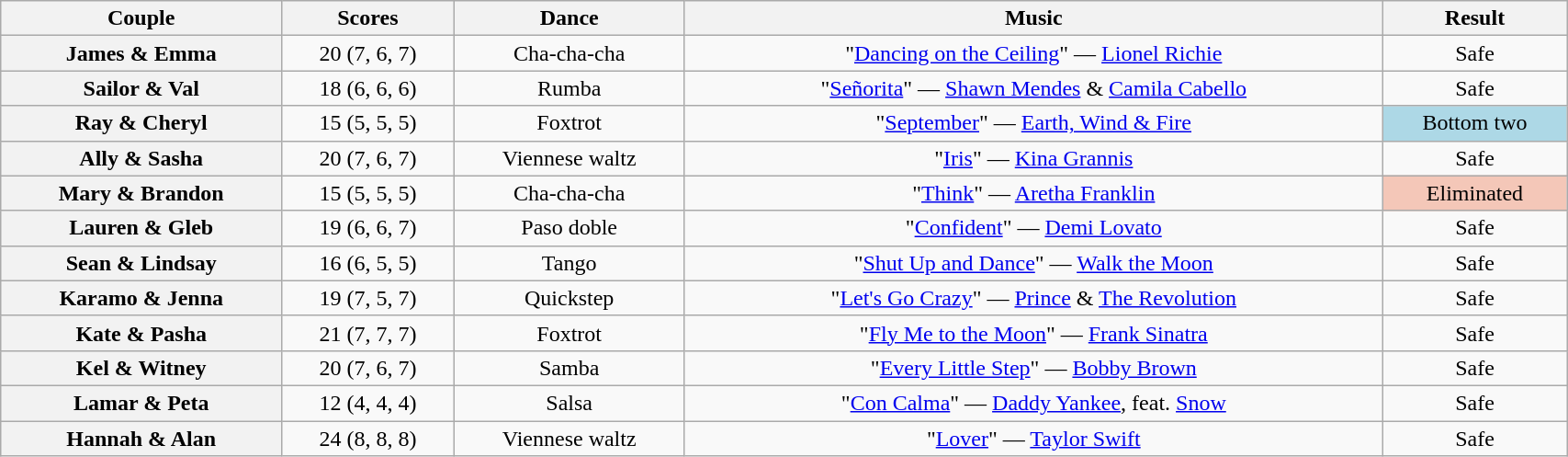<table class="wikitable sortable" style="text-align:center; width: 90%">
<tr>
<th scope="col">Couple</th>
<th scope="col">Scores</th>
<th scope="col" class="unsortable">Dance</th>
<th scope="col" class="unsortable">Music</th>
<th scope="col" class="unsortable">Result</th>
</tr>
<tr>
<th scope="row">James & Emma</th>
<td>20 (7, 6, 7)</td>
<td>Cha-cha-cha</td>
<td>"<a href='#'>Dancing on the Ceiling</a>" — <a href='#'>Lionel Richie</a></td>
<td>Safe</td>
</tr>
<tr>
<th scope="row">Sailor & Val</th>
<td>18 (6, 6, 6)</td>
<td>Rumba</td>
<td>"<a href='#'>Señorita</a>" — <a href='#'>Shawn Mendes</a> & <a href='#'>Camila Cabello</a></td>
<td>Safe</td>
</tr>
<tr>
<th scope="row">Ray & Cheryl</th>
<td>15 (5, 5, 5)</td>
<td>Foxtrot</td>
<td>"<a href='#'>September</a>" — <a href='#'>Earth, Wind & Fire</a></td>
<td bgcolor=lightblue>Bottom two</td>
</tr>
<tr>
<th scope="row">Ally & Sasha</th>
<td>20 (7, 6, 7)</td>
<td>Viennese waltz</td>
<td>"<a href='#'>Iris</a>" — <a href='#'>Kina Grannis</a></td>
<td>Safe</td>
</tr>
<tr>
<th scope="row">Mary & Brandon</th>
<td>15 (5, 5, 5)</td>
<td>Cha-cha-cha</td>
<td>"<a href='#'>Think</a>" — <a href='#'>Aretha Franklin</a></td>
<td bgcolor=f4c7b8>Eliminated</td>
</tr>
<tr>
<th scope="row">Lauren & Gleb</th>
<td>19 (6, 6, 7)</td>
<td>Paso doble</td>
<td>"<a href='#'>Confident</a>" — <a href='#'>Demi Lovato</a></td>
<td>Safe</td>
</tr>
<tr>
<th scope="row">Sean & Lindsay</th>
<td>16 (6, 5, 5)</td>
<td>Tango</td>
<td>"<a href='#'>Shut Up and Dance</a>" — <a href='#'>Walk the Moon</a></td>
<td>Safe</td>
</tr>
<tr>
<th scope="row">Karamo & Jenna</th>
<td>19 (7, 5, 7)</td>
<td>Quickstep</td>
<td>"<a href='#'>Let's Go Crazy</a>" — <a href='#'>Prince</a> & <a href='#'>The Revolution</a></td>
<td>Safe</td>
</tr>
<tr>
<th scope="row">Kate & Pasha</th>
<td>21 (7, 7, 7)</td>
<td>Foxtrot</td>
<td>"<a href='#'>Fly Me to the Moon</a>" — <a href='#'>Frank Sinatra</a></td>
<td>Safe</td>
</tr>
<tr>
<th scope="row">Kel & Witney</th>
<td>20 (7, 6, 7)</td>
<td>Samba</td>
<td>"<a href='#'>Every Little Step</a>" — <a href='#'>Bobby Brown</a></td>
<td>Safe</td>
</tr>
<tr>
<th scope="row">Lamar & Peta</th>
<td>12 (4, 4, 4)</td>
<td>Salsa</td>
<td>"<a href='#'>Con Calma</a>" — <a href='#'>Daddy Yankee</a>, feat. <a href='#'>Snow</a></td>
<td>Safe</td>
</tr>
<tr>
<th scope="row">Hannah & Alan</th>
<td>24 (8, 8, 8)</td>
<td>Viennese waltz</td>
<td>"<a href='#'>Lover</a>" — <a href='#'>Taylor Swift</a></td>
<td>Safe</td>
</tr>
</table>
